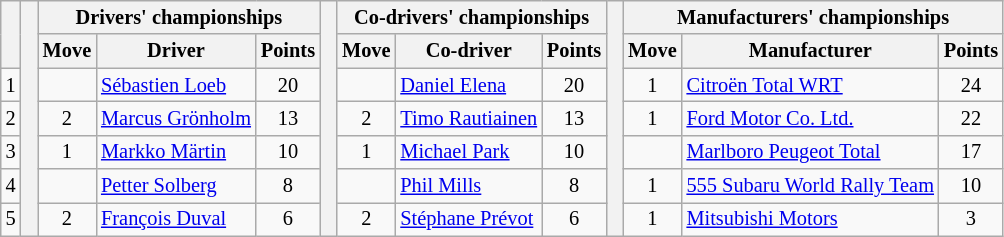<table class="wikitable" style="font-size:85%;">
<tr>
<th rowspan="2"></th>
<th rowspan="7" style="width:5px;"></th>
<th colspan="3" nowrap>Drivers' championships</th>
<th rowspan="7" style="width:5px;"></th>
<th colspan="3" nowrap>Co-drivers' championships</th>
<th rowspan="7" style="width:5px;"></th>
<th colspan="3" nowrap>Manufacturers' championships</th>
</tr>
<tr>
<th>Move</th>
<th>Driver</th>
<th>Points</th>
<th>Move</th>
<th>Co-driver</th>
<th>Points</th>
<th>Move</th>
<th>Manufacturer</th>
<th>Points</th>
</tr>
<tr>
<td align="center">1</td>
<td align="center"></td>
<td> <a href='#'>Sébastien Loeb</a></td>
<td align="center">20</td>
<td align="center"></td>
<td> <a href='#'>Daniel Elena</a></td>
<td align="center">20</td>
<td align="center"> 1</td>
<td> <a href='#'>Citroën Total WRT</a></td>
<td align="center">24</td>
</tr>
<tr>
<td align="center">2</td>
<td align="center"> 2</td>
<td> <a href='#'>Marcus Grönholm</a></td>
<td align="center">13</td>
<td align="center"> 2</td>
<td> <a href='#'>Timo Rautiainen</a></td>
<td align="center">13</td>
<td align="center"> 1</td>
<td> <a href='#'>Ford Motor Co. Ltd.</a></td>
<td align="center">22</td>
</tr>
<tr>
<td align="center">3</td>
<td align="center"> 1</td>
<td> <a href='#'>Markko Märtin</a></td>
<td align="center">10</td>
<td align="center"> 1</td>
<td> <a href='#'>Michael Park</a></td>
<td align="center">10</td>
<td align="center"></td>
<td> <a href='#'>Marlboro Peugeot Total</a></td>
<td align="center">17</td>
</tr>
<tr>
<td align="center">4</td>
<td align="center"></td>
<td> <a href='#'>Petter Solberg</a></td>
<td align="center">8</td>
<td align="center"></td>
<td> <a href='#'>Phil Mills</a></td>
<td align="center">8</td>
<td align="center"> 1</td>
<td> <a href='#'>555 Subaru World Rally Team</a></td>
<td align="center">10</td>
</tr>
<tr>
<td align="center">5</td>
<td align="center"> 2</td>
<td> <a href='#'>François Duval</a></td>
<td align="center">6</td>
<td align="center"> 2</td>
<td> <a href='#'>Stéphane Prévot</a></td>
<td align="center">6</td>
<td align="center"> 1</td>
<td> <a href='#'>Mitsubishi Motors</a></td>
<td align="center">3</td>
</tr>
</table>
